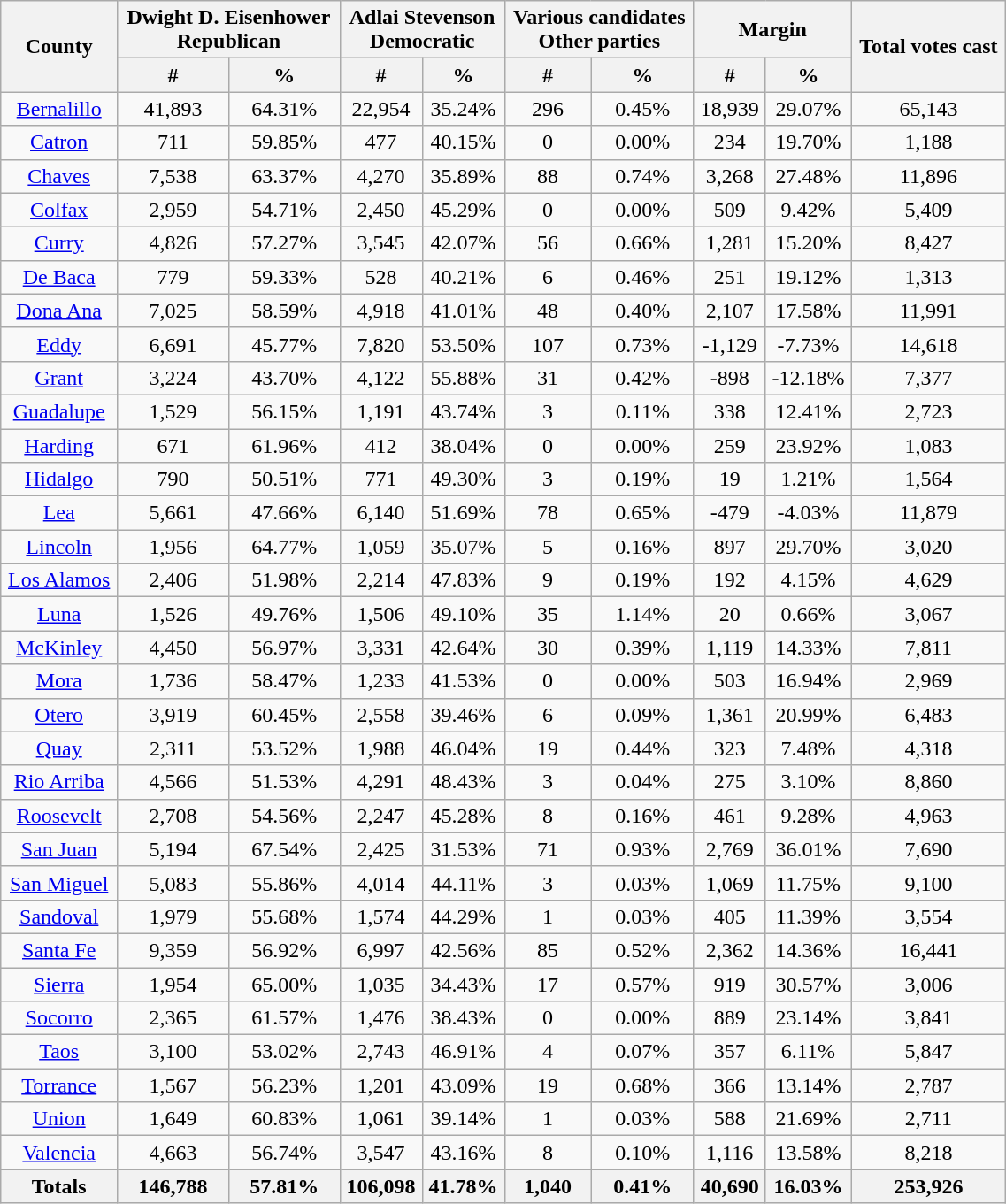<table width="60%"  class="wikitable sortable" style="text-align:center">
<tr>
<th style="text-align:center;" rowspan="2">County</th>
<th style="text-align:center;" colspan="2">Dwight D. Eisenhower<br>Republican</th>
<th style="text-align:center;" colspan="2">Adlai Stevenson<br>Democratic</th>
<th style="text-align:center;" colspan="2">Various candidates<br>Other parties</th>
<th style="text-align:center;" colspan="2">Margin</th>
<th style="text-align:center;" rowspan="2">Total votes cast</th>
</tr>
<tr>
<th style="text-align:center;" data-sort-type="number">#</th>
<th style="text-align:center;" data-sort-type="number">%</th>
<th style="text-align:center;" data-sort-type="number">#</th>
<th style="text-align:center;" data-sort-type="number">%</th>
<th style="text-align:center;" data-sort-type="number">#</th>
<th style="text-align:center;" data-sort-type="number">%</th>
<th style="text-align:center;" data-sort-type="number">#</th>
<th style="text-align:center;" data-sort-type="number">%</th>
</tr>
<tr style="text-align:center;">
<td><a href='#'>Bernalillo</a></td>
<td>41,893</td>
<td>64.31%</td>
<td>22,954</td>
<td>35.24%</td>
<td>296</td>
<td>0.45%</td>
<td>18,939</td>
<td>29.07%</td>
<td>65,143</td>
</tr>
<tr style="text-align:center;">
<td><a href='#'>Catron</a></td>
<td>711</td>
<td>59.85%</td>
<td>477</td>
<td>40.15%</td>
<td>0</td>
<td>0.00%</td>
<td>234</td>
<td>19.70%</td>
<td>1,188</td>
</tr>
<tr style="text-align:center;">
<td><a href='#'>Chaves</a></td>
<td>7,538</td>
<td>63.37%</td>
<td>4,270</td>
<td>35.89%</td>
<td>88</td>
<td>0.74%</td>
<td>3,268</td>
<td>27.48%</td>
<td>11,896</td>
</tr>
<tr style="text-align:center;">
<td><a href='#'>Colfax</a></td>
<td>2,959</td>
<td>54.71%</td>
<td>2,450</td>
<td>45.29%</td>
<td>0</td>
<td>0.00%</td>
<td>509</td>
<td>9.42%</td>
<td>5,409</td>
</tr>
<tr style="text-align:center;">
<td><a href='#'>Curry</a></td>
<td>4,826</td>
<td>57.27%</td>
<td>3,545</td>
<td>42.07%</td>
<td>56</td>
<td>0.66%</td>
<td>1,281</td>
<td>15.20%</td>
<td>8,427</td>
</tr>
<tr style="text-align:center;">
<td><a href='#'>De Baca</a></td>
<td>779</td>
<td>59.33%</td>
<td>528</td>
<td>40.21%</td>
<td>6</td>
<td>0.46%</td>
<td>251</td>
<td>19.12%</td>
<td>1,313</td>
</tr>
<tr style="text-align:center;">
<td><a href='#'>Dona Ana</a></td>
<td>7,025</td>
<td>58.59%</td>
<td>4,918</td>
<td>41.01%</td>
<td>48</td>
<td>0.40%</td>
<td>2,107</td>
<td>17.58%</td>
<td>11,991</td>
</tr>
<tr style="text-align:center;">
<td><a href='#'>Eddy</a></td>
<td>6,691</td>
<td>45.77%</td>
<td>7,820</td>
<td>53.50%</td>
<td>107</td>
<td>0.73%</td>
<td>-1,129</td>
<td>-7.73%</td>
<td>14,618</td>
</tr>
<tr style="text-align:center;">
<td><a href='#'>Grant</a></td>
<td>3,224</td>
<td>43.70%</td>
<td>4,122</td>
<td>55.88%</td>
<td>31</td>
<td>0.42%</td>
<td>-898</td>
<td>-12.18%</td>
<td>7,377</td>
</tr>
<tr style="text-align:center;">
<td><a href='#'>Guadalupe</a></td>
<td>1,529</td>
<td>56.15%</td>
<td>1,191</td>
<td>43.74%</td>
<td>3</td>
<td>0.11%</td>
<td>338</td>
<td>12.41%</td>
<td>2,723</td>
</tr>
<tr style="text-align:center;">
<td><a href='#'>Harding</a></td>
<td>671</td>
<td>61.96%</td>
<td>412</td>
<td>38.04%</td>
<td>0</td>
<td>0.00%</td>
<td>259</td>
<td>23.92%</td>
<td>1,083</td>
</tr>
<tr style="text-align:center;">
<td><a href='#'>Hidalgo</a></td>
<td>790</td>
<td>50.51%</td>
<td>771</td>
<td>49.30%</td>
<td>3</td>
<td>0.19%</td>
<td>19</td>
<td>1.21%</td>
<td>1,564</td>
</tr>
<tr style="text-align:center;">
<td><a href='#'>Lea</a></td>
<td>5,661</td>
<td>47.66%</td>
<td>6,140</td>
<td>51.69%</td>
<td>78</td>
<td>0.65%</td>
<td>-479</td>
<td>-4.03%</td>
<td>11,879</td>
</tr>
<tr style="text-align:center;">
<td><a href='#'>Lincoln</a></td>
<td>1,956</td>
<td>64.77%</td>
<td>1,059</td>
<td>35.07%</td>
<td>5</td>
<td>0.16%</td>
<td>897</td>
<td>29.70%</td>
<td>3,020</td>
</tr>
<tr style="text-align:center;">
<td><a href='#'>Los Alamos</a></td>
<td>2,406</td>
<td>51.98%</td>
<td>2,214</td>
<td>47.83%</td>
<td>9</td>
<td>0.19%</td>
<td>192</td>
<td>4.15%</td>
<td>4,629</td>
</tr>
<tr style="text-align:center;">
<td><a href='#'>Luna</a></td>
<td>1,526</td>
<td>49.76%</td>
<td>1,506</td>
<td>49.10%</td>
<td>35</td>
<td>1.14%</td>
<td>20</td>
<td>0.66%</td>
<td>3,067</td>
</tr>
<tr style="text-align:center;">
<td><a href='#'>McKinley</a></td>
<td>4,450</td>
<td>56.97%</td>
<td>3,331</td>
<td>42.64%</td>
<td>30</td>
<td>0.39%</td>
<td>1,119</td>
<td>14.33%</td>
<td>7,811</td>
</tr>
<tr style="text-align:center;">
<td><a href='#'>Mora</a></td>
<td>1,736</td>
<td>58.47%</td>
<td>1,233</td>
<td>41.53%</td>
<td>0</td>
<td>0.00%</td>
<td>503</td>
<td>16.94%</td>
<td>2,969</td>
</tr>
<tr style="text-align:center;">
<td><a href='#'>Otero</a></td>
<td>3,919</td>
<td>60.45%</td>
<td>2,558</td>
<td>39.46%</td>
<td>6</td>
<td>0.09%</td>
<td>1,361</td>
<td>20.99%</td>
<td>6,483</td>
</tr>
<tr style="text-align:center;">
<td><a href='#'>Quay</a></td>
<td>2,311</td>
<td>53.52%</td>
<td>1,988</td>
<td>46.04%</td>
<td>19</td>
<td>0.44%</td>
<td>323</td>
<td>7.48%</td>
<td>4,318</td>
</tr>
<tr style="text-align:center;">
<td><a href='#'>Rio Arriba</a></td>
<td>4,566</td>
<td>51.53%</td>
<td>4,291</td>
<td>48.43%</td>
<td>3</td>
<td>0.04%</td>
<td>275</td>
<td>3.10%</td>
<td>8,860</td>
</tr>
<tr style="text-align:center;">
<td><a href='#'>Roosevelt</a></td>
<td>2,708</td>
<td>54.56%</td>
<td>2,247</td>
<td>45.28%</td>
<td>8</td>
<td>0.16%</td>
<td>461</td>
<td>9.28%</td>
<td>4,963</td>
</tr>
<tr style="text-align:center;">
<td><a href='#'>San Juan</a></td>
<td>5,194</td>
<td>67.54%</td>
<td>2,425</td>
<td>31.53%</td>
<td>71</td>
<td>0.93%</td>
<td>2,769</td>
<td>36.01%</td>
<td>7,690</td>
</tr>
<tr style="text-align:center;">
<td><a href='#'>San Miguel</a></td>
<td>5,083</td>
<td>55.86%</td>
<td>4,014</td>
<td>44.11%</td>
<td>3</td>
<td>0.03%</td>
<td>1,069</td>
<td>11.75%</td>
<td>9,100</td>
</tr>
<tr style="text-align:center;">
<td><a href='#'>Sandoval</a></td>
<td>1,979</td>
<td>55.68%</td>
<td>1,574</td>
<td>44.29%</td>
<td>1</td>
<td>0.03%</td>
<td>405</td>
<td>11.39%</td>
<td>3,554</td>
</tr>
<tr style="text-align:center;">
<td><a href='#'>Santa Fe</a></td>
<td>9,359</td>
<td>56.92%</td>
<td>6,997</td>
<td>42.56%</td>
<td>85</td>
<td>0.52%</td>
<td>2,362</td>
<td>14.36%</td>
<td>16,441</td>
</tr>
<tr style="text-align:center;">
<td><a href='#'>Sierra</a></td>
<td>1,954</td>
<td>65.00%</td>
<td>1,035</td>
<td>34.43%</td>
<td>17</td>
<td>0.57%</td>
<td>919</td>
<td>30.57%</td>
<td>3,006</td>
</tr>
<tr style="text-align:center;">
<td><a href='#'>Socorro</a></td>
<td>2,365</td>
<td>61.57%</td>
<td>1,476</td>
<td>38.43%</td>
<td>0</td>
<td>0.00%</td>
<td>889</td>
<td>23.14%</td>
<td>3,841</td>
</tr>
<tr style="text-align:center;">
<td><a href='#'>Taos</a></td>
<td>3,100</td>
<td>53.02%</td>
<td>2,743</td>
<td>46.91%</td>
<td>4</td>
<td>0.07%</td>
<td>357</td>
<td>6.11%</td>
<td>5,847</td>
</tr>
<tr style="text-align:center;">
<td><a href='#'>Torrance</a></td>
<td>1,567</td>
<td>56.23%</td>
<td>1,201</td>
<td>43.09%</td>
<td>19</td>
<td>0.68%</td>
<td>366</td>
<td>13.14%</td>
<td>2,787</td>
</tr>
<tr style="text-align:center;">
<td><a href='#'>Union</a></td>
<td>1,649</td>
<td>60.83%</td>
<td>1,061</td>
<td>39.14%</td>
<td>1</td>
<td>0.03%</td>
<td>588</td>
<td>21.69%</td>
<td>2,711</td>
</tr>
<tr style="text-align:center;">
<td><a href='#'>Valencia</a></td>
<td>4,663</td>
<td>56.74%</td>
<td>3,547</td>
<td>43.16%</td>
<td>8</td>
<td>0.10%</td>
<td>1,116</td>
<td>13.58%</td>
<td>8,218</td>
</tr>
<tr>
<th>Totals</th>
<th>146,788</th>
<th>57.81%</th>
<th>106,098</th>
<th>41.78%</th>
<th>1,040</th>
<th>0.41%</th>
<th>40,690</th>
<th>16.03%</th>
<th>253,926</th>
</tr>
</table>
